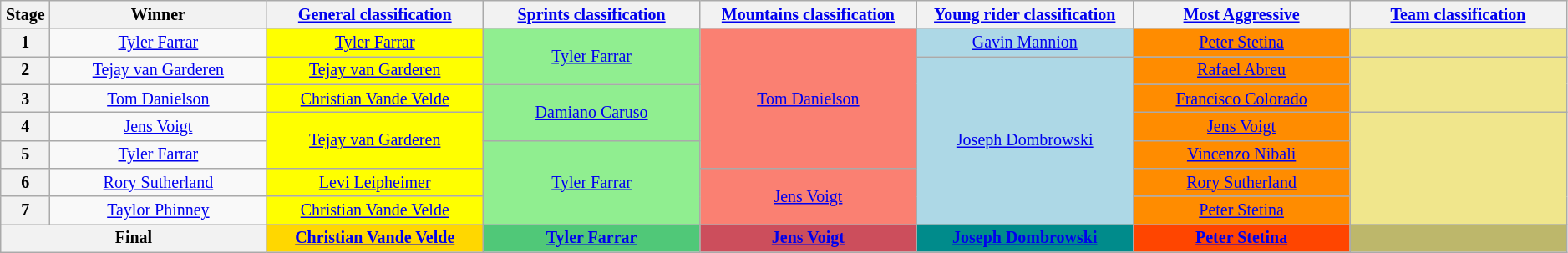<table class="wikitable" style="text-align: center; font-size:smaller;">
<tr>
<th style="width:1%;">Stage</th>
<th style="width:12%;">Winner</th>
<th style="width:12%;"><a href='#'>General classification</a><br></th>
<th style="width:12%;"><a href='#'>Sprints classification</a><br></th>
<th style="width:12%;"><a href='#'>Mountains classification</a><br></th>
<th style="width:12%;"><a href='#'>Young rider classification</a><br></th>
<th style="width:12%;"><a href='#'>Most Aggressive</a><br></th>
<th style="width:12%;"><a href='#'>Team classification</a></th>
</tr>
<tr>
<th>1</th>
<td><a href='#'>Tyler Farrar</a></td>
<td style="background:yellow;"><a href='#'>Tyler Farrar</a></td>
<td style="background:lightgreen;" rowspan=2><a href='#'>Tyler Farrar</a></td>
<td style="background:salmon;"  rowspan=5><a href='#'>Tom Danielson</a></td>
<td style="background:lightblue;"><a href='#'>Gavin Mannion</a></td>
<td style="background:DarkOrange;"><a href='#'>Peter Stetina</a></td>
<td style="background:Khaki;"></td>
</tr>
<tr>
<th>2</th>
<td><a href='#'>Tejay van Garderen</a></td>
<td style="background:yellow;"><a href='#'>Tejay van Garderen</a></td>
<td style="background:lightblue;"  rowspan=6><a href='#'>Joseph Dombrowski</a></td>
<td style="background:DarkOrange;"><a href='#'>Rafael Abreu</a></td>
<td style="background:Khaki;"  rowspan=2></td>
</tr>
<tr>
<th>3</th>
<td><a href='#'>Tom Danielson</a></td>
<td style="background:yellow;"><a href='#'>Christian Vande Velde</a></td>
<td style="background:lightgreen;"  rowspan=2><a href='#'>Damiano Caruso</a></td>
<td style="background:DarkOrange;"><a href='#'>Francisco Colorado</a></td>
</tr>
<tr>
<th>4</th>
<td><a href='#'>Jens Voigt</a></td>
<td style="background:yellow;" rowspan=2><a href='#'>Tejay van Garderen</a></td>
<td style="background:DarkOrange;"><a href='#'>Jens Voigt</a></td>
<td style="background:Khaki;" rowspan=4></td>
</tr>
<tr>
<th>5</th>
<td><a href='#'>Tyler Farrar</a></td>
<td style="background:lightgreen;" rowspan=3><a href='#'>Tyler Farrar</a></td>
<td style="background:DarkOrange;"><a href='#'>Vincenzo Nibali</a></td>
</tr>
<tr>
<th>6</th>
<td><a href='#'>Rory Sutherland</a></td>
<td style="background:yellow;"><a href='#'>Levi Leipheimer</a></td>
<td style="background:salmon;" rowspan=2><a href='#'>Jens Voigt</a></td>
<td style="background:DarkOrange;"><a href='#'>Rory Sutherland</a></td>
</tr>
<tr>
<th>7</th>
<td><a href='#'>Taylor Phinney</a></td>
<td style="background:yellow;"><a href='#'>Christian Vande Velde</a></td>
<td style="background:DarkOrange;"><a href='#'>Peter Stetina</a></td>
</tr>
<tr>
<th colspan=2><strong>Final</strong></th>
<th style="background:gold;"><a href='#'>Christian Vande Velde</a></th>
<th style="background:#50c878;"><a href='#'>Tyler Farrar</a></th>
<th style="background:#cc4e5c;"><a href='#'>Jens Voigt</a></th>
<th style="background:DarkCyan;"><a href='#'>Joseph Dombrowski</a></th>
<th style="background:#FF4500;"><a href='#'>Peter Stetina</a></th>
<th style="background:DarkKhaki;"></th>
</tr>
</table>
